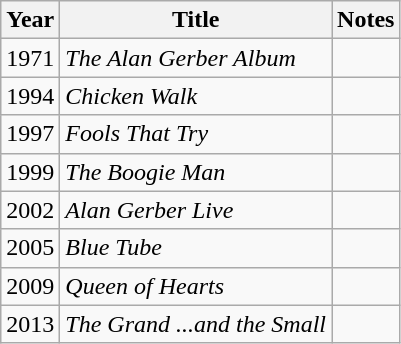<table class="wikitable">
<tr>
<th>Year</th>
<th>Title</th>
<th>Notes</th>
</tr>
<tr>
<td>1971</td>
<td><em>The Alan Gerber Album</em></td>
<td></td>
</tr>
<tr>
<td>1994</td>
<td><em>Chicken Walk</em></td>
<td></td>
</tr>
<tr>
<td>1997</td>
<td><em>Fools That Try</em></td>
<td></td>
</tr>
<tr>
<td>1999</td>
<td><em>The Boogie Man</em></td>
<td></td>
</tr>
<tr>
<td>2002</td>
<td><em>Alan Gerber Live</em></td>
<td></td>
</tr>
<tr>
<td>2005</td>
<td><em>Blue Tube</em></td>
<td></td>
</tr>
<tr>
<td>2009</td>
<td><em>Queen of Hearts</em></td>
<td></td>
</tr>
<tr>
<td>2013</td>
<td><em>The Grand ...and the Small</em></td>
<td></td>
</tr>
</table>
